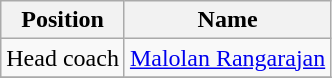<table class="wikitable">
<tr>
<th>Position</th>
<th>Name</th>
</tr>
<tr>
<td>Head coach</td>
<td><a href='#'>Malolan Rangarajan</a></td>
</tr>
<tr>
</tr>
</table>
